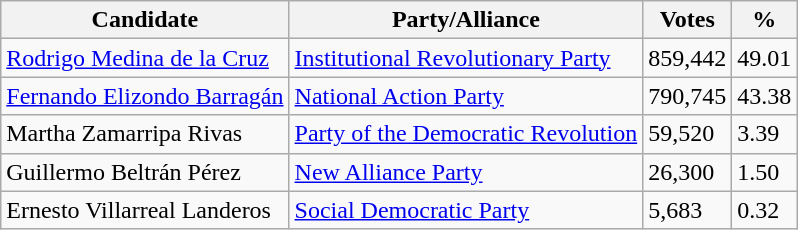<table class="wikitable">
<tr>
<th>Candidate</th>
<th>Party/Alliance</th>
<th>Votes</th>
<th>%</th>
</tr>
<tr>
<td><a href='#'>Rodrigo Medina de la Cruz</a></td>
<td><a href='#'>Institutional Revolutionary Party</a></td>
<td>859,442</td>
<td>49.01</td>
</tr>
<tr>
<td><a href='#'>Fernando Elizondo Barragán</a></td>
<td><a href='#'>National Action Party</a></td>
<td>790,745</td>
<td>43.38</td>
</tr>
<tr>
<td>Martha Zamarripa Rivas</td>
<td><a href='#'>Party of the Democratic Revolution</a></td>
<td>59,520</td>
<td>3.39</td>
</tr>
<tr>
<td>Guillermo Beltrán Pérez</td>
<td><a href='#'>New Alliance Party</a></td>
<td>26,300</td>
<td>1.50</td>
</tr>
<tr>
<td>Ernesto Villarreal Landeros</td>
<td><a href='#'>Social Democratic Party</a></td>
<td>5,683</td>
<td>0.32</td>
</tr>
</table>
